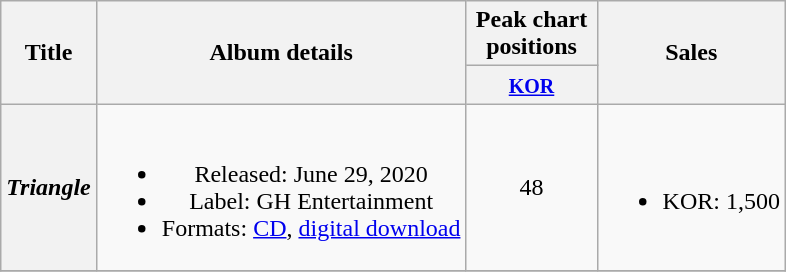<table class="wikitable plainrowheaders" style="text-align:center;">
<tr>
<th scope="col" rowspan="2">Title</th>
<th scope="col" rowspan="2">Album details</th>
<th scope="col" colspan="1" style="width:5em;">Peak chart positions</th>
<th scope="col" rowspan="2">Sales</th>
</tr>
<tr>
<th><small><a href='#'>KOR</a></small><br></th>
</tr>
<tr>
<th scope="row"><em>Triangle</em></th>
<td><br><ul><li>Released: June 29, 2020</li><li>Label: GH Entertainment</li><li>Formats: <a href='#'>CD</a>, <a href='#'>digital download</a></li></ul></td>
<td>48</td>
<td><br><ul><li>KOR: 1,500</li></ul></td>
</tr>
<tr>
</tr>
</table>
